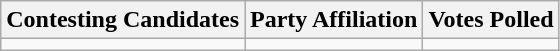<table class="wikitable sortable">
<tr>
<th>Contesting Candidates</th>
<th>Party Affiliation</th>
<th>Votes Polled</th>
</tr>
<tr>
<td></td>
<td></td>
<td></td>
</tr>
</table>
